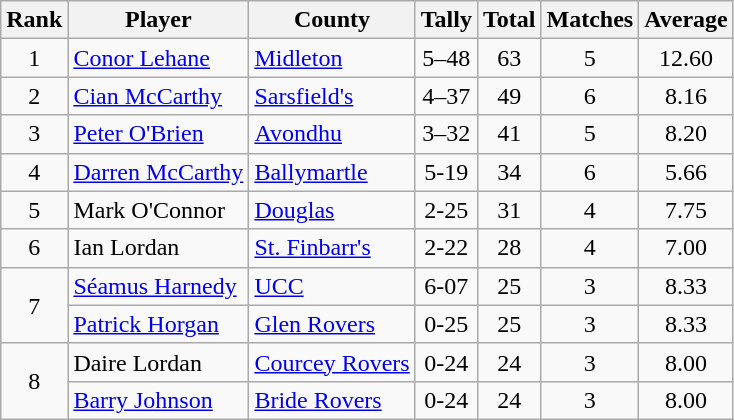<table class="wikitable">
<tr>
<th>Rank</th>
<th>Player</th>
<th>County</th>
<th>Tally</th>
<th>Total</th>
<th>Matches</th>
<th>Average</th>
</tr>
<tr>
<td rowspan=1 align=center>1</td>
<td><a href='#'>Conor Lehane</a></td>
<td><a href='#'>Midleton</a></td>
<td align=center>5–48</td>
<td align=center>63</td>
<td align=center>5</td>
<td align=center>12.60</td>
</tr>
<tr>
<td rowspan=1 align=center>2</td>
<td><a href='#'>Cian McCarthy</a></td>
<td><a href='#'>Sarsfield's</a></td>
<td align=center>4–37</td>
<td align=center>49</td>
<td align=center>6</td>
<td align=center>8.16</td>
</tr>
<tr>
<td rowspan=1 align=center>3</td>
<td><a href='#'>Peter O'Brien</a></td>
<td><a href='#'>Avondhu</a></td>
<td align=center>3–32</td>
<td align=center>41</td>
<td align=center>5</td>
<td align=center>8.20</td>
</tr>
<tr>
<td rowspan=1 align=center>4</td>
<td><a href='#'>Darren McCarthy</a></td>
<td><a href='#'>Ballymartle</a></td>
<td align=center>5-19</td>
<td align=center>34</td>
<td align=center>6</td>
<td align=center>5.66</td>
</tr>
<tr>
<td rowspan=1 align=center>5</td>
<td>Mark O'Connor</td>
<td><a href='#'>Douglas</a></td>
<td align=center>2-25</td>
<td align=center>31</td>
<td align=center>4</td>
<td align=center>7.75</td>
</tr>
<tr>
<td rowspan=1 align=center>6</td>
<td>Ian Lordan</td>
<td><a href='#'>St. Finbarr's</a></td>
<td align=center>2-22</td>
<td align=center>28</td>
<td align=center>4</td>
<td align=center>7.00</td>
</tr>
<tr>
<td rowspan=2 align=center>7</td>
<td><a href='#'>Séamus Harnedy</a></td>
<td><a href='#'>UCC</a></td>
<td align=center>6-07</td>
<td align=center>25</td>
<td align=center>3</td>
<td align=center>8.33</td>
</tr>
<tr>
<td><a href='#'>Patrick Horgan</a></td>
<td><a href='#'>Glen Rovers</a></td>
<td align=center>0-25</td>
<td align=center>25</td>
<td align=center>3</td>
<td align=center>8.33</td>
</tr>
<tr>
<td rowspan=2 align=center>8</td>
<td>Daire Lordan</td>
<td><a href='#'>Courcey Rovers</a></td>
<td align=center>0-24</td>
<td align=center>24</td>
<td align=center>3</td>
<td align=center>8.00</td>
</tr>
<tr>
<td><a href='#'>Barry Johnson</a></td>
<td><a href='#'>Bride Rovers</a></td>
<td align=center>0-24</td>
<td align=center>24</td>
<td align=center>3</td>
<td align=center>8.00</td>
</tr>
</table>
